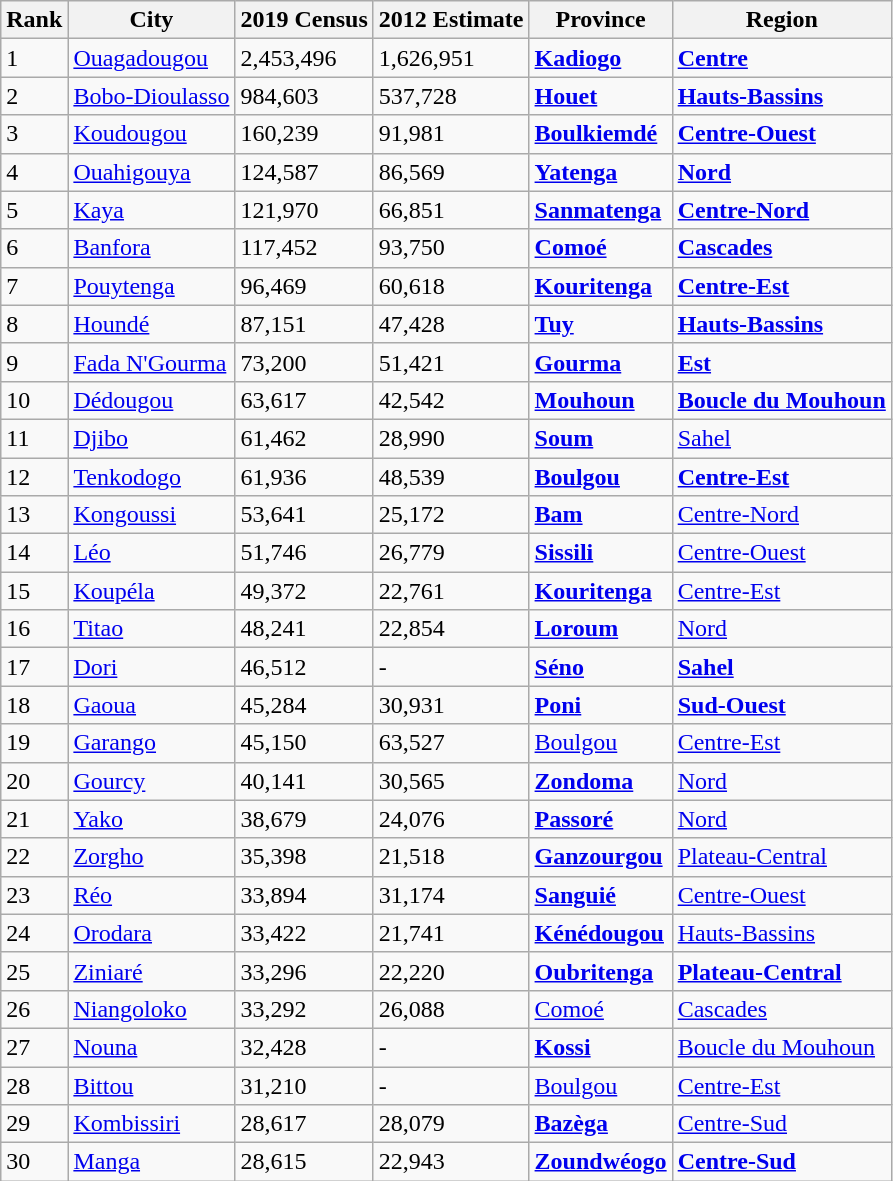<table class=" sortable wikitable">
<tr>
<th>Rank</th>
<th>City</th>
<th>2019 Census</th>
<th>2012 Estimate</th>
<th>Province</th>
<th>Region</th>
</tr>
<tr>
<td>1</td>
<td><a href='#'>Ouagadougou</a></td>
<td>2,453,496</td>
<td>1,626,951</td>
<td><a href='#'><strong>Kadiogo</strong></a></td>
<td><a href='#'><strong>Centre</strong></a></td>
</tr>
<tr>
<td>2</td>
<td><a href='#'>Bobo-Dioulasso</a></td>
<td>984,603</td>
<td>537,728</td>
<td><a href='#'><strong>Houet</strong></a></td>
<td><a href='#'><strong>Hauts-Bassins</strong></a></td>
</tr>
<tr>
<td>3</td>
<td><a href='#'>Koudougou</a></td>
<td>160,239</td>
<td>91,981</td>
<td><a href='#'><strong>Boulkiemdé</strong></a></td>
<td><a href='#'><strong>Centre-Ouest</strong></a></td>
</tr>
<tr>
<td>4</td>
<td><a href='#'>Ouahigouya</a></td>
<td>124,587</td>
<td>86,569</td>
<td><a href='#'><strong>Yatenga</strong></a></td>
<td><a href='#'><strong>Nord</strong></a></td>
</tr>
<tr>
<td>5</td>
<td><a href='#'>Kaya</a></td>
<td>121,970</td>
<td>66,851</td>
<td><a href='#'><strong>Sanmatenga</strong></a></td>
<td><a href='#'><strong>Centre-Nord</strong></a></td>
</tr>
<tr>
<td>6</td>
<td><a href='#'>Banfora</a></td>
<td>117,452</td>
<td>93,750</td>
<td><a href='#'><strong>Comoé</strong></a></td>
<td><a href='#'><strong>Cascades</strong></a></td>
</tr>
<tr>
<td>7</td>
<td><a href='#'>Pouytenga</a></td>
<td>96,469</td>
<td>60,618</td>
<td><a href='#'><strong>Kouritenga</strong></a></td>
<td><a href='#'><strong>Centre-Est</strong></a></td>
</tr>
<tr>
<td>8</td>
<td><a href='#'>Houndé</a></td>
<td>87,151</td>
<td>47,428</td>
<td><a href='#'><strong>Tuy</strong></a></td>
<td><a href='#'><strong>Hauts-Bassins</strong></a></td>
</tr>
<tr>
<td>9</td>
<td><a href='#'>Fada N'Gourma</a></td>
<td>73,200</td>
<td>51,421</td>
<td><a href='#'><strong>Gourma</strong></a></td>
<td><a href='#'><strong>Est</strong></a></td>
</tr>
<tr>
<td>10</td>
<td><a href='#'>Dédougou</a></td>
<td>63,617</td>
<td>42,542</td>
<td><a href='#'><strong>Mouhoun</strong></a></td>
<td><a href='#'><strong>Boucle du Mouhoun</strong></a></td>
</tr>
<tr>
<td>11</td>
<td><a href='#'>Djibo</a></td>
<td>61,462</td>
<td>28,990</td>
<td><a href='#'><strong>Soum</strong></a></td>
<td><a href='#'>Sahel</a></td>
</tr>
<tr>
<td>12</td>
<td><a href='#'>Tenkodogo</a></td>
<td>61,936</td>
<td>48,539</td>
<td><a href='#'><strong>Boulgou</strong></a></td>
<td><a href='#'><strong>Centre-Est</strong></a></td>
</tr>
<tr>
<td>13</td>
<td><a href='#'>Kongoussi</a></td>
<td>53,641</td>
<td>25,172</td>
<td><a href='#'><strong>Bam</strong></a></td>
<td><a href='#'>Centre-Nord</a></td>
</tr>
<tr>
<td>14</td>
<td><a href='#'>Léo</a></td>
<td>51,746</td>
<td>26,779</td>
<td><a href='#'><strong>Sissili</strong></a></td>
<td><a href='#'>Centre-Ouest</a></td>
</tr>
<tr>
<td>15</td>
<td><a href='#'>Koupéla</a></td>
<td>49,372</td>
<td>22,761</td>
<td><a href='#'><strong>Kouritenga</strong></a></td>
<td><a href='#'>Centre-Est</a></td>
</tr>
<tr>
<td>16</td>
<td><a href='#'>Titao</a></td>
<td>48,241</td>
<td>22,854</td>
<td><a href='#'><strong>Loroum</strong></a></td>
<td><a href='#'>Nord</a></td>
</tr>
<tr>
<td>17</td>
<td><a href='#'>Dori</a></td>
<td>46,512</td>
<td>-</td>
<td><a href='#'><strong>Séno</strong></a></td>
<td><a href='#'><strong>Sahel</strong></a></td>
</tr>
<tr>
<td>18</td>
<td><a href='#'>Gaoua</a></td>
<td>45,284</td>
<td>30,931</td>
<td><a href='#'><strong>Poni</strong></a></td>
<td><a href='#'><strong>Sud-Ouest</strong></a></td>
</tr>
<tr>
<td>19</td>
<td><a href='#'>Garango</a></td>
<td>45,150</td>
<td>63,527</td>
<td><a href='#'>Boulgou</a></td>
<td><a href='#'>Centre-Est</a></td>
</tr>
<tr>
<td>20</td>
<td><a href='#'>Gourcy</a></td>
<td>40,141</td>
<td>30,565</td>
<td><a href='#'><strong>Zondoma</strong></a></td>
<td><a href='#'>Nord</a></td>
</tr>
<tr>
<td>21</td>
<td><a href='#'>Yako</a></td>
<td>38,679</td>
<td>24,076</td>
<td><a href='#'><strong>Passoré</strong></a></td>
<td><a href='#'>Nord</a></td>
</tr>
<tr>
<td>22</td>
<td><a href='#'>Zorgho</a></td>
<td>35,398</td>
<td>21,518</td>
<td><a href='#'><strong>Ganzourgou</strong></a></td>
<td><a href='#'>Plateau-Central</a></td>
</tr>
<tr>
<td>23</td>
<td><a href='#'>Réo</a></td>
<td>33,894</td>
<td>31,174</td>
<td><a href='#'><strong>Sanguié</strong></a></td>
<td><a href='#'>Centre-Ouest</a></td>
</tr>
<tr>
<td>24</td>
<td><a href='#'>Orodara</a></td>
<td>33,422</td>
<td>21,741</td>
<td><a href='#'><strong>Kénédougou</strong></a></td>
<td><a href='#'>Hauts-Bassins</a></td>
</tr>
<tr>
<td>25</td>
<td><a href='#'>Ziniaré</a></td>
<td>33,296</td>
<td>22,220</td>
<td><a href='#'><strong>Oubritenga</strong></a></td>
<td><a href='#'><strong>Plateau-Central</strong></a></td>
</tr>
<tr>
<td>26</td>
<td><a href='#'>Niangoloko</a></td>
<td>33,292</td>
<td>26,088</td>
<td><a href='#'>Comoé</a></td>
<td><a href='#'>Cascades</a></td>
</tr>
<tr>
<td>27</td>
<td><a href='#'>Nouna</a></td>
<td>32,428</td>
<td>-</td>
<td><a href='#'><strong>Kossi</strong></a></td>
<td><a href='#'>Boucle du Mouhoun</a></td>
</tr>
<tr>
<td>28</td>
<td><a href='#'>Bittou</a></td>
<td>31,210</td>
<td>-</td>
<td><a href='#'>Boulgou</a></td>
<td><a href='#'>Centre-Est</a></td>
</tr>
<tr>
<td>29</td>
<td><a href='#'>Kombissiri</a></td>
<td>28,617</td>
<td>28,079</td>
<td><a href='#'><strong>Bazèga</strong></a></td>
<td><a href='#'>Centre-Sud</a></td>
</tr>
<tr>
<td>30</td>
<td><a href='#'>Manga</a></td>
<td>28,615</td>
<td>22,943</td>
<td><a href='#'><strong>Zoundwéogo</strong></a></td>
<td><a href='#'><strong>Centre-Sud</strong></a></td>
</tr>
</table>
